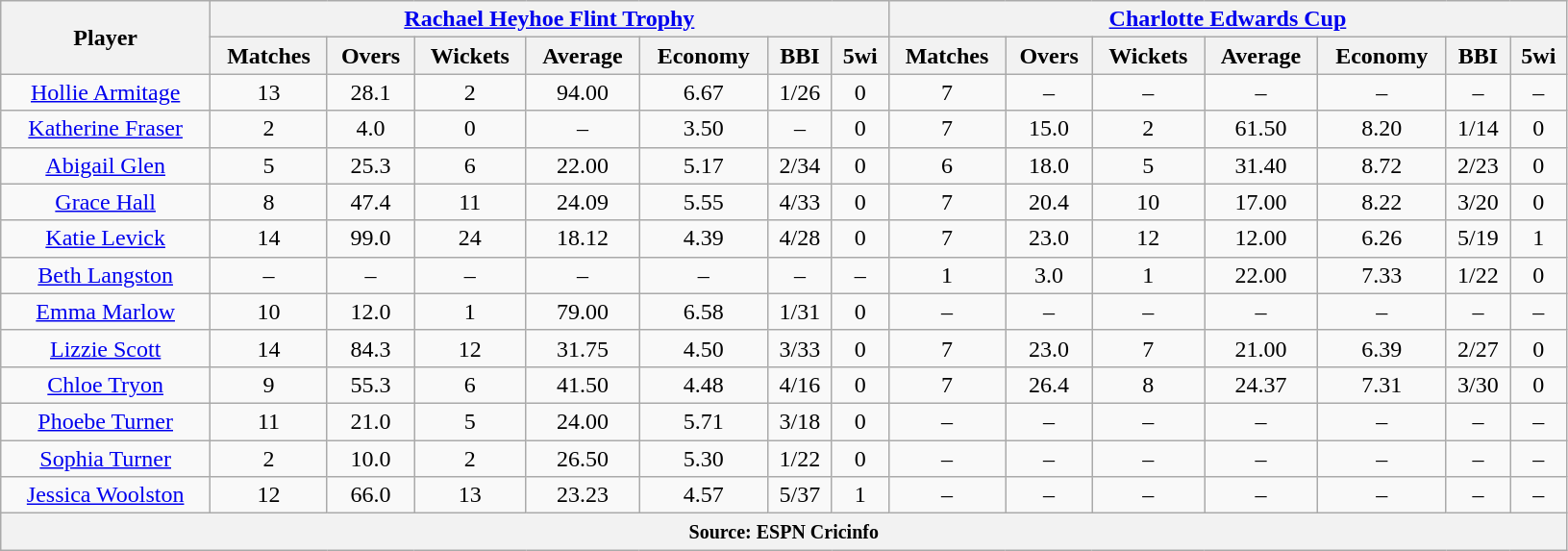<table class="wikitable" style="text-align:center; width:86%;">
<tr>
<th rowspan=2>Player</th>
<th colspan=7><a href='#'>Rachael Heyhoe Flint Trophy</a></th>
<th colspan=7><a href='#'>Charlotte Edwards Cup</a></th>
</tr>
<tr>
<th>Matches</th>
<th>Overs</th>
<th>Wickets</th>
<th>Average</th>
<th>Economy</th>
<th>BBI</th>
<th>5wi</th>
<th>Matches</th>
<th>Overs</th>
<th>Wickets</th>
<th>Average</th>
<th>Economy</th>
<th>BBI</th>
<th>5wi</th>
</tr>
<tr>
<td><a href='#'>Hollie Armitage</a></td>
<td>13</td>
<td>28.1</td>
<td>2</td>
<td>94.00</td>
<td>6.67</td>
<td>1/26</td>
<td>0</td>
<td>7</td>
<td>–</td>
<td>–</td>
<td>–</td>
<td>–</td>
<td>–</td>
<td>–</td>
</tr>
<tr>
<td><a href='#'>Katherine Fraser</a></td>
<td>2</td>
<td>4.0</td>
<td>0</td>
<td>–</td>
<td>3.50</td>
<td>–</td>
<td>0</td>
<td>7</td>
<td>15.0</td>
<td>2</td>
<td>61.50</td>
<td>8.20</td>
<td>1/14</td>
<td>0</td>
</tr>
<tr>
<td><a href='#'>Abigail Glen</a></td>
<td>5</td>
<td>25.3</td>
<td>6</td>
<td>22.00</td>
<td>5.17</td>
<td>2/34</td>
<td>0</td>
<td>6</td>
<td>18.0</td>
<td>5</td>
<td>31.40</td>
<td>8.72</td>
<td>2/23</td>
<td>0</td>
</tr>
<tr>
<td><a href='#'>Grace Hall</a></td>
<td>8</td>
<td>47.4</td>
<td>11</td>
<td>24.09</td>
<td>5.55</td>
<td>4/33</td>
<td>0</td>
<td>7</td>
<td>20.4</td>
<td>10</td>
<td>17.00</td>
<td>8.22</td>
<td>3/20</td>
<td>0</td>
</tr>
<tr>
<td><a href='#'>Katie Levick</a></td>
<td>14</td>
<td>99.0</td>
<td>24</td>
<td>18.12</td>
<td>4.39</td>
<td>4/28</td>
<td>0</td>
<td>7</td>
<td>23.0</td>
<td>12</td>
<td>12.00</td>
<td>6.26</td>
<td>5/19</td>
<td>1</td>
</tr>
<tr>
<td><a href='#'>Beth Langston</a></td>
<td>–</td>
<td>–</td>
<td>–</td>
<td>–</td>
<td>–</td>
<td>–</td>
<td>–</td>
<td>1</td>
<td>3.0</td>
<td>1</td>
<td>22.00</td>
<td>7.33</td>
<td>1/22</td>
<td>0</td>
</tr>
<tr>
<td><a href='#'>Emma Marlow</a></td>
<td>10</td>
<td>12.0</td>
<td>1</td>
<td>79.00</td>
<td>6.58</td>
<td>1/31</td>
<td>0</td>
<td>–</td>
<td>–</td>
<td>–</td>
<td>–</td>
<td>–</td>
<td>–</td>
<td>–</td>
</tr>
<tr>
<td><a href='#'>Lizzie Scott</a></td>
<td>14</td>
<td>84.3</td>
<td>12</td>
<td>31.75</td>
<td>4.50</td>
<td>3/33</td>
<td>0</td>
<td>7</td>
<td>23.0</td>
<td>7</td>
<td>21.00</td>
<td>6.39</td>
<td>2/27</td>
<td>0</td>
</tr>
<tr>
<td><a href='#'>Chloe Tryon</a></td>
<td>9</td>
<td>55.3</td>
<td>6</td>
<td>41.50</td>
<td>4.48</td>
<td>4/16</td>
<td>0</td>
<td>7</td>
<td>26.4</td>
<td>8</td>
<td>24.37</td>
<td>7.31</td>
<td>3/30</td>
<td>0</td>
</tr>
<tr>
<td><a href='#'>Phoebe Turner</a></td>
<td>11</td>
<td>21.0</td>
<td>5</td>
<td>24.00</td>
<td>5.71</td>
<td>3/18</td>
<td>0</td>
<td>–</td>
<td>–</td>
<td>–</td>
<td>–</td>
<td>–</td>
<td>–</td>
<td>–</td>
</tr>
<tr>
<td><a href='#'>Sophia Turner</a></td>
<td>2</td>
<td>10.0</td>
<td>2</td>
<td>26.50</td>
<td>5.30</td>
<td>1/22</td>
<td>0</td>
<td>–</td>
<td>–</td>
<td>–</td>
<td>–</td>
<td>–</td>
<td>–</td>
<td>–</td>
</tr>
<tr>
<td><a href='#'>Jessica Woolston</a></td>
<td>12</td>
<td>66.0</td>
<td>13</td>
<td>23.23</td>
<td>4.57</td>
<td>5/37</td>
<td>1</td>
<td>–</td>
<td>–</td>
<td>–</td>
<td>–</td>
<td>–</td>
<td>–</td>
<td>–</td>
</tr>
<tr>
<th colspan="15"><small>Source: ESPN Cricinfo</small></th>
</tr>
</table>
